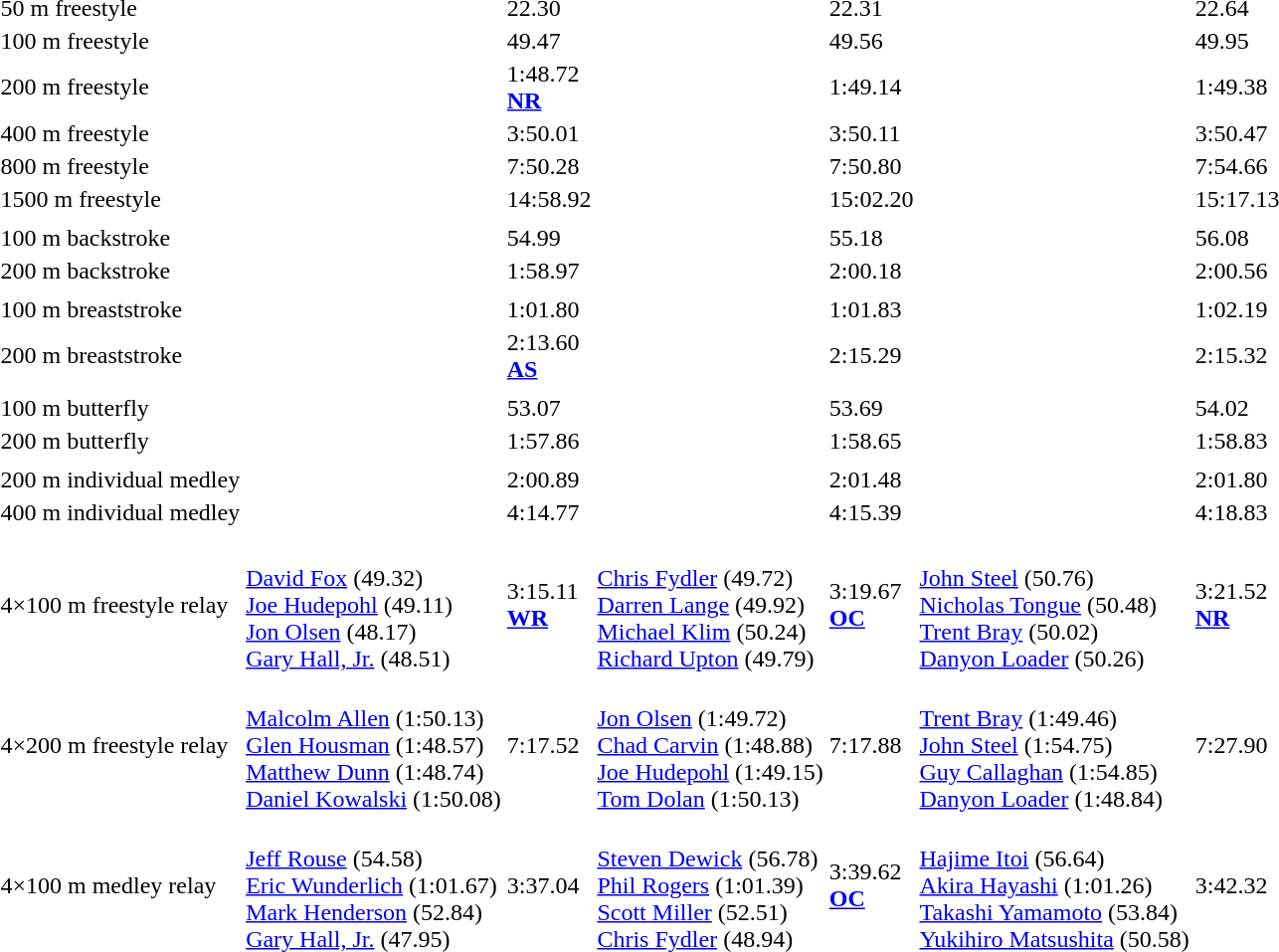<table>
<tr>
<td>50 m freestyle <br></td>
<td></td>
<td>22.30</td>
<td></td>
<td>22.31</td>
<td></td>
<td>22.64</td>
</tr>
<tr>
<td>100 m freestyle <br></td>
<td></td>
<td>49.47</td>
<td></td>
<td>49.56</td>
<td></td>
<td>49.95</td>
</tr>
<tr>
<td>200 m freestyle <br></td>
<td></td>
<td>1:48.72<br><strong><a href='#'>NR</a></strong></td>
<td></td>
<td>1:49.14</td>
<td></td>
<td>1:49.38</td>
</tr>
<tr>
<td>400 m freestyle <br></td>
<td></td>
<td>3:50.01</td>
<td></td>
<td>3:50.11</td>
<td></td>
<td>3:50.47</td>
</tr>
<tr>
<td>800 m freestyle <br></td>
<td></td>
<td>7:50.28</td>
<td></td>
<td>7:50.80</td>
<td></td>
<td>7:54.66</td>
</tr>
<tr>
<td>1500 m freestyle <br></td>
<td></td>
<td>14:58.92</td>
<td></td>
<td>15:02.20</td>
<td></td>
<td>15:17.13</td>
</tr>
<tr>
<td></td>
<td></td>
<td></td>
<td></td>
<td></td>
<td></td>
<td></td>
</tr>
<tr>
<td>100 m backstroke <br></td>
<td></td>
<td>54.99</td>
<td></td>
<td>55.18</td>
<td></td>
<td>56.08</td>
</tr>
<tr>
<td>200 m backstroke <br></td>
<td></td>
<td>1:58.97</td>
<td></td>
<td>2:00.18</td>
<td></td>
<td>2:00.56</td>
</tr>
<tr>
<td></td>
<td></td>
<td></td>
<td></td>
<td></td>
<td></td>
<td></td>
</tr>
<tr>
<td>100 m breaststroke <br></td>
<td></td>
<td>1:01.80</td>
<td></td>
<td>1:01.83</td>
<td></td>
<td>1:02.19</td>
</tr>
<tr>
<td>200 m breaststroke <br></td>
<td></td>
<td>2:13.60<br><strong><a href='#'>AS</a></strong></td>
<td></td>
<td>2:15.29</td>
<td></td>
<td>2:15.32</td>
</tr>
<tr>
<td></td>
<td></td>
<td></td>
<td></td>
<td></td>
<td></td>
<td></td>
</tr>
<tr>
<td>100 m butterfly <br></td>
<td></td>
<td>53.07</td>
<td></td>
<td>53.69</td>
<td></td>
<td>54.02</td>
</tr>
<tr>
<td>200 m butterfly <br></td>
<td></td>
<td>1:57.86</td>
<td></td>
<td>1:58.65</td>
<td></td>
<td>1:58.83</td>
</tr>
<tr>
<td></td>
<td></td>
<td></td>
<td></td>
<td></td>
<td></td>
<td></td>
</tr>
<tr>
<td>200 m individual medley <br></td>
<td></td>
<td>2:00.89</td>
<td></td>
<td>2:01.48</td>
<td></td>
<td>2:01.80</td>
</tr>
<tr>
<td>400 m individual medley <br></td>
<td></td>
<td>4:14.77</td>
<td></td>
<td>4:15.39</td>
<td></td>
<td>4:18.83</td>
</tr>
<tr>
<td></td>
<td></td>
<td></td>
<td></td>
<td></td>
<td></td>
<td></td>
</tr>
<tr>
<td>4×100 m freestyle relay <br></td>
<td><br><a href='#'>David Fox</a> (49.32)<br><a href='#'>Joe Hudepohl</a> (49.11)<br><a href='#'>Jon Olsen</a> (48.17)<br><a href='#'>Gary Hall, Jr.</a> (48.51)</td>
<td>3:15.11<br><strong><a href='#'>WR</a></strong></td>
<td><br><a href='#'>Chris Fydler</a> (49.72)<br><a href='#'>Darren Lange</a> (49.92)<br><a href='#'>Michael Klim</a> (50.24)<br><a href='#'>Richard Upton</a> (49.79)</td>
<td>3:19.67<br><strong><a href='#'>OC</a></strong></td>
<td><br><a href='#'>John Steel</a> (50.76)<br><a href='#'>Nicholas Tongue</a> (50.48)<br><a href='#'>Trent Bray</a> (50.02)<br><a href='#'>Danyon Loader</a> (50.26)</td>
<td>3:21.52<br><strong><a href='#'>NR</a></strong></td>
</tr>
<tr>
<td>4×200 m freestyle relay <br></td>
<td><br><a href='#'>Malcolm Allen</a> (1:50.13)<br><a href='#'>Glen Housman</a> (1:48.57)<br><a href='#'>Matthew Dunn</a> (1:48.74)<br><a href='#'>Daniel Kowalski</a> (1:50.08)</td>
<td>7:17.52</td>
<td><br><a href='#'>Jon Olsen</a> (1:49.72)<br><a href='#'>Chad Carvin</a> (1:48.88)<br><a href='#'>Joe Hudepohl</a> (1:49.15)<br><a href='#'>Tom Dolan</a> (1:50.13)</td>
<td>7:17.88</td>
<td><br><a href='#'>Trent Bray</a> (1:49.46)<br><a href='#'>John Steel</a> (1:54.75)<br><a href='#'>Guy Callaghan</a> (1:54.85)<br><a href='#'>Danyon Loader</a> (1:48.84)</td>
<td>7:27.90</td>
</tr>
<tr>
<td>4×100 m medley relay <br></td>
<td><br><a href='#'>Jeff Rouse</a> (54.58)<br><a href='#'>Eric Wunderlich</a> (1:01.67)<br><a href='#'>Mark Henderson</a> (52.84)<br><a href='#'>Gary Hall, Jr.</a> (47.95)</td>
<td>3:37.04</td>
<td><br><a href='#'>Steven Dewick</a> (56.78)<br><a href='#'>Phil Rogers</a> (1:01.39)<br><a href='#'>Scott Miller</a> (52.51)<br><a href='#'>Chris Fydler</a> (48.94)</td>
<td>3:39.62<br><strong><a href='#'>OC</a></strong></td>
<td><br><a href='#'>Hajime Itoi</a> (56.64)<br><a href='#'>Akira Hayashi</a> (1:01.26)<br><a href='#'>Takashi Yamamoto</a> (53.84)<br><a href='#'>Yukihiro Matsushita</a> (50.58)</td>
<td>3:42.32</td>
</tr>
</table>
